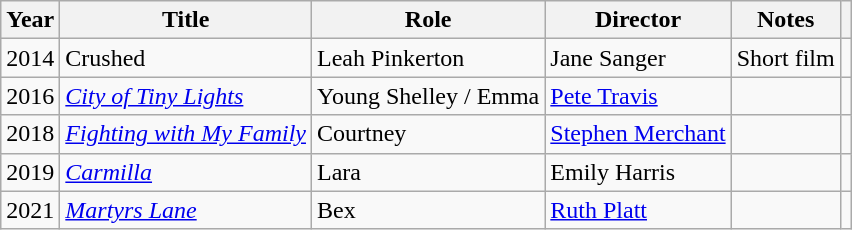<table class="wikitable sortable">
<tr>
<th>Year</th>
<th>Title</th>
<th>Role</th>
<th>Director</th>
<th class="unsortable">Notes</th>
<th></th>
</tr>
<tr>
<td>2014</td>
<td>Crushed</td>
<td>Leah Pinkerton</td>
<td Jane Sanger>Jane Sanger</td>
<td>Short film</td>
<td></td>
</tr>
<tr>
<td>2016</td>
<td><em><a href='#'>City of Tiny Lights</a></em></td>
<td>Young Shelley / Emma</td>
<td><a href='#'>Pete Travis</a></td>
<td></td>
<td></td>
</tr>
<tr>
<td>2018</td>
<td><em><a href='#'>Fighting with My Family</a></em></td>
<td>Courtney</td>
<td><a href='#'>Stephen Merchant</a></td>
<td></td>
<td></td>
</tr>
<tr>
<td>2019</td>
<td><em><a href='#'>Carmilla</a></em></td>
<td>Lara</td>
<td>Emily Harris</td>
<td></td>
<td></td>
</tr>
<tr>
<td>2021</td>
<td><em><a href='#'>Martyrs Lane</a></em></td>
<td>Bex</td>
<td><a href='#'>Ruth Platt</a></td>
<td></td>
<td></td>
</tr>
</table>
